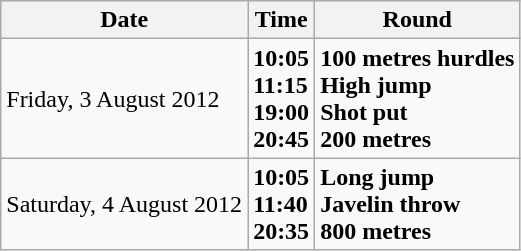<table class="wikitable">
<tr>
<th>Date</th>
<th>Time</th>
<th>Round</th>
</tr>
<tr>
<td>Friday, 3 August 2012</td>
<td><strong>10:05<br>11:15<br>19:00<br>20:45</strong></td>
<td><strong>100 metres hurdles<br>High jump<br>Shot put<br>200 metres</strong></td>
</tr>
<tr>
<td>Saturday, 4 August 2012</td>
<td><strong>10:05<br>11:40<br>20:35</strong></td>
<td><strong>Long jump<br>Javelin throw<br>800 metres</strong></td>
</tr>
</table>
